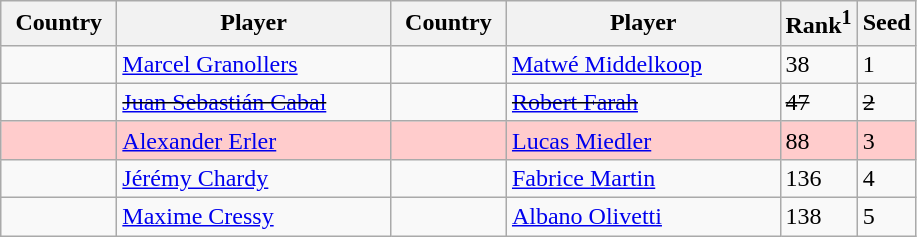<table class="wikitable">
<tr>
<th width="70">Country</th>
<th width="175">Player</th>
<th width="70">Country</th>
<th width="175">Player</th>
<th>Rank<sup>1</sup></th>
<th>Seed</th>
</tr>
<tr>
<td></td>
<td><a href='#'>Marcel Granollers</a></td>
<td></td>
<td><a href='#'>Matwé Middelkoop</a></td>
<td>38</td>
<td>1</td>
</tr>
<tr>
<td><s></s></td>
<td><s><a href='#'>Juan Sebastián Cabal</a></s></td>
<td><s></s></td>
<td><s><a href='#'>Robert Farah</a></s></td>
<td><s>47</s></td>
<td><s>2</s></td>
</tr>
<tr bgcolor=#fcc>
<td></td>
<td><a href='#'>Alexander Erler</a></td>
<td></td>
<td><a href='#'>Lucas Miedler</a></td>
<td>88</td>
<td>3</td>
</tr>
<tr>
<td></td>
<td><a href='#'>Jérémy Chardy</a></td>
<td></td>
<td><a href='#'>Fabrice Martin</a></td>
<td>136</td>
<td>4</td>
</tr>
<tr>
<td></td>
<td><a href='#'>Maxime Cressy</a></td>
<td></td>
<td><a href='#'>Albano Olivetti</a></td>
<td>138</td>
<td>5</td>
</tr>
</table>
